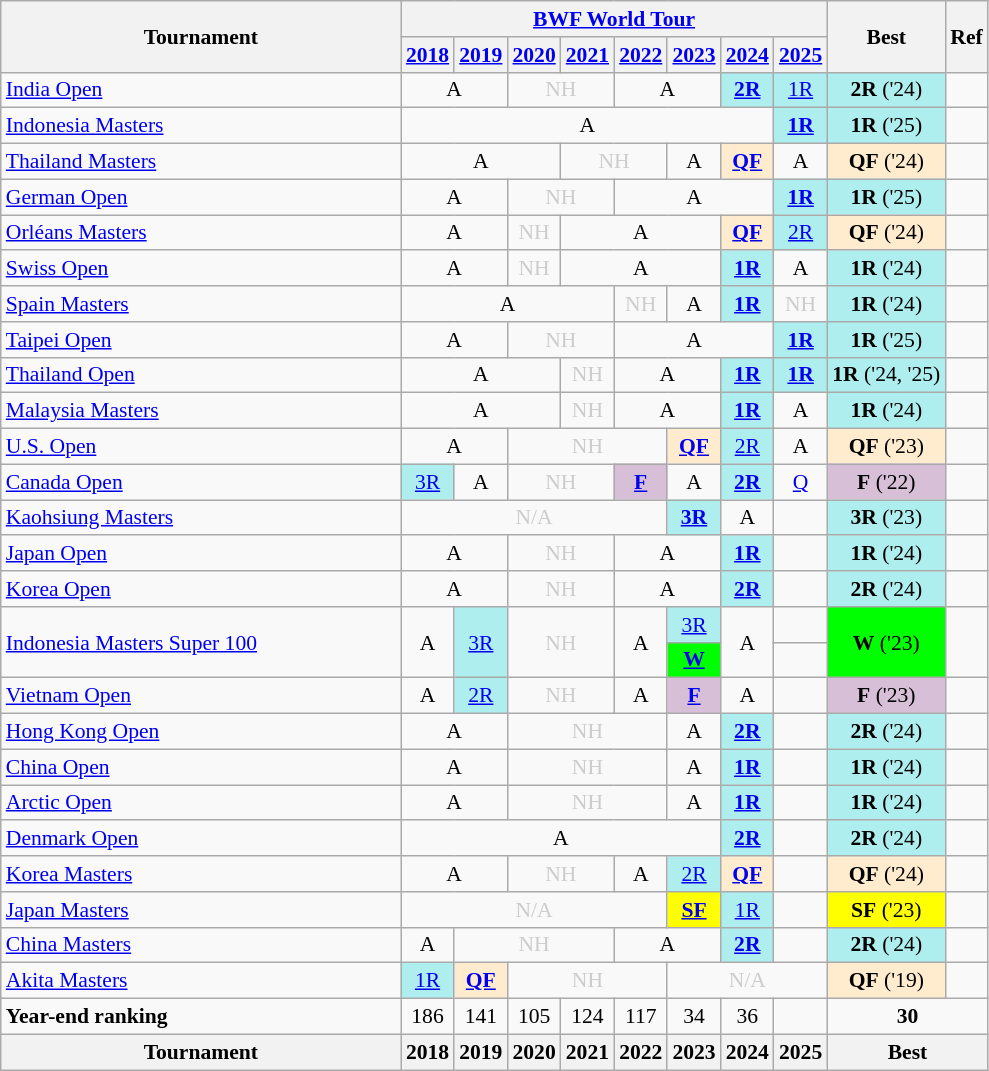<table class="wikitable" style="font-size:90%; text-align:center">
<tr>
<th rowspan="2" width="260">Tournament</th>
<th colspan="8"><a href='#'>BWF World Tour</a></th>
<th rowspan="2">Best</th>
<th rowspan="2">Ref</th>
</tr>
<tr>
<th><a href='#'>2018</a></th>
<th><a href='#'>2019</a></th>
<th><a href='#'>2020</a></th>
<th><a href='#'>2021</a></th>
<th><a href='#'>2022</a></th>
<th><a href='#'>2023</a></th>
<th><a href='#'>2024</a></th>
<th><a href='#'>2025</a></th>
</tr>
<tr>
<td align="left"><a href='#'>India Open</a></td>
<td colspan="2">A</td>
<td colspan="2" style="color:#ccc">NH</td>
<td colspan="2">A</td>
<td bgcolor="#afeeee"><strong><a href='#'>2R</a></strong></td>
<td bgcolor="#afeeee"><a href='#'>1R</a></td>
<td bgcolor="#afeeee"><strong>2R</strong> ('24)</td>
<td></td>
</tr>
<tr>
<td align="left"><a href='#'>Indonesia Masters</a></td>
<td colspan="7">A</td>
<td bgcolor="#afeeee"><strong><a href='#'>1R</a></strong></td>
<td bgcolor="#afeeee"><strong>1R</strong> ('25)</td>
<td></td>
</tr>
<tr>
<td align="left"><a href='#'>Thailand Masters</a></td>
<td colspan="3">A</td>
<td colspan="2" style="color:#ccc">NH</td>
<td>A</td>
<td bgcolor="FFEBCD"><strong><a href='#'>QF</a></strong></td>
<td>A</td>
<td bgcolor="FFEBCD"><strong>QF</strong> ('24)</td>
<td></td>
</tr>
<tr>
<td align="left"><a href='#'>German Open</a></td>
<td colspan="2">A</td>
<td colspan="2" style="color:#ccc">NH</td>
<td colspan="3">A</td>
<td bgcolor="#afeeee"><strong><a href='#'>1R</a></strong></td>
<td bgcolor="#afeeee"><strong>1R</strong> ('25)</td>
<td></td>
</tr>
<tr>
<td align="left"><a href='#'>Orléans Masters</a></td>
<td colspan="2">A</td>
<td style="color:#ccc">NH</td>
<td colspan="3">A</td>
<td bgcolor="FFEBCD"><strong><a href='#'>QF</a></strong></td>
<td bgcolor=AFEEEE><a href='#'>2R</a></td>
<td bgcolor="FFEBCD"><strong>QF</strong> ('24)</td>
<td></td>
</tr>
<tr>
<td align="left"><a href='#'>Swiss Open</a></td>
<td colspan="2">A</td>
<td style="color:#ccc">NH</td>
<td colspan="3">A</td>
<td bgcolor="#afeeee"><strong><a href='#'>1R</a></strong></td>
<td>A</td>
<td bgcolor="#afeeee"><strong>1R</strong> ('24)</td>
<td></td>
</tr>
<tr>
<td align="left"><a href='#'>Spain Masters</a></td>
<td colspan="4">A</td>
<td style="color:#ccc">NH</td>
<td>A</td>
<td bgcolor="#afeeee"><a href='#'><strong>1R</strong></a></td>
<td style="color:#ccc">NH</td>
<td bgcolor="#afeeee"><strong>1R</strong> ('24)</td>
<td></td>
</tr>
<tr>
<td align="left"><a href='#'>Taipei Open</a></td>
<td colspan="2">A</td>
<td colspan="2" style="color:#ccc">NH</td>
<td colspan="3">A</td>
<td bgcolor="#afeeee"><a href='#'><strong>1R</strong></a></td>
<td bgcolor="#afeeee"><strong>1R</strong> ('25)</td>
<td></td>
</tr>
<tr>
<td align="left"><a href='#'>Thailand Open</a></td>
<td colspan="3">A</td>
<td style="color:#ccc">NH</td>
<td colspan="2">A</td>
<td bgcolor=AFEEEE><a href='#'><strong>1R</strong></a></td>
<td bgcolor=AFEEEE><a href='#'><strong>1R</strong></a></td>
<td bgcolor=AFEEEE><strong>1R</strong> ('24, '25)</td>
<td></td>
</tr>
<tr>
<td align="left"><a href='#'>Malaysia Masters</a></td>
<td colspan="3">A</td>
<td style="color:#ccc">NH</td>
<td colspan="2">A</td>
<td bgcolor="#afeeee"><a href='#'><strong>1R</strong></a></td>
<td>A</td>
<td bgcolor="#afeeee"><strong>1R</strong> ('24)</td>
<td></td>
</tr>
<tr>
<td align="left"><a href='#'>U.S. Open</a></td>
<td colspan="2">A</td>
<td colspan="3" style="color:#ccc">NH</td>
<td bgcolor="FFEBCD"><a href='#'><strong>QF</strong></a></td>
<td bgcolor="#afeeee"><a href='#'>2R</a></td>
<td>A</td>
<td bgcolor="FFEBCD"><strong>QF</strong> ('23)</td>
<td></td>
</tr>
<tr>
<td align="left"><a href='#'>Canada Open</a></td>
<td bgcolor="#afeeee"><a href='#'>3R</a></td>
<td>A</td>
<td colspan="2" style="color:#ccc">NH</td>
<td bgcolor="D8BFD8"><strong><a href='#'>F</a></strong></td>
<td>A</td>
<td bgcolor="#afeeee"><strong><a href='#'>2R</a></strong></td>
<td><a href='#'>Q</a></td>
<td bgcolor="D8BFD8"><strong>F</strong> ('22)</td>
<td></td>
</tr>
<tr>
<td align="left"><a href='#'>Kaohsiung Masters</a></td>
<td colspan="5" style="color:#ccc">N/A</td>
<td bgcolor="#afeeee"><strong><a href='#'>3R</a></strong></td>
<td>A</td>
<td></td>
<td bgcolor="#afeeee"><strong>3R</strong> ('23)</td>
<td></td>
</tr>
<tr>
<td align="left"><a href='#'>Japan Open</a></td>
<td colspan="2">A</td>
<td colspan="2" style="color:#ccc">NH</td>
<td colspan="2">A</td>
<td bgcolor="#afeeee"><a href='#'><strong>1R</strong></a></td>
<td></td>
<td bgcolor="#afeeee"><strong>1R</strong> ('24)</td>
<td></td>
</tr>
<tr>
<td align="left"><a href='#'>Korea Open</a></td>
<td colspan="2">A</td>
<td colspan="2" style="color:#ccc">NH</td>
<td colspan="2">A</td>
<td bgcolor="#afeeee"><strong><a href='#'>2R</a></strong></td>
<td></td>
<td bgcolor="#afeeee"><strong>2R</strong> ('24)</td>
<td></td>
</tr>
<tr>
<td rowspan="2" align="left"><a href='#'>Indonesia Masters Super 100</a></td>
<td rowspan="2">A</td>
<td rowspan="2" bgcolor="#afeeee"><a href='#'>3R</a></td>
<td rowspan="2" colspan="2" style="color:#ccc">NH</td>
<td rowspan="2">A</td>
<td bgcolor="#afeeee"><a href='#'>3R</a></td>
<td rowspan="2">A</td>
<td></td>
<td rowspan="2" bgcolor="00FF00"><strong>W</strong> ('23)</td>
<td rowspan="2"></td>
</tr>
<tr>
<td bgcolor="00FF00"><strong><a href='#'>W</a></strong></td>
<td></td>
</tr>
<tr>
<td align="left"><a href='#'>Vietnam Open</a></td>
<td>A</td>
<td bgcolor="#afeeee"><a href='#'>2R</a></td>
<td colspan="2" style="color:#ccc">NH</td>
<td>A</td>
<td bgcolor="D8BFD8"><strong><a href='#'>F</a></strong></td>
<td>A</td>
<td></td>
<td bgcolor="D8BFD8"><strong>F</strong> ('23)</td>
<td></td>
</tr>
<tr>
<td align="left"><a href='#'>Hong Kong Open</a></td>
<td colspan="2">A</td>
<td colspan="3" style="color:#ccc">NH</td>
<td>A</td>
<td bgcolor="#afeeee"><strong><a href='#'>2R</a></strong></td>
<td></td>
<td bgcolor="#afeeee"><strong>2R</strong> ('24)</td>
<td></td>
</tr>
<tr>
<td align="left"><a href='#'>China Open</a></td>
<td colspan="2">A</td>
<td colspan="3" style="color:#ccc">NH</td>
<td>A</td>
<td bgcolor="#afeeee"><strong><a href='#'>1R</a></strong></td>
<td></td>
<td bgcolor="#afeeee"><strong>1R</strong> ('24)</td>
<td></td>
</tr>
<tr>
<td align="left"><a href='#'>Arctic Open</a></td>
<td colspan="2">A</td>
<td colspan="3" style="color:#ccc">NH</td>
<td>A</td>
<td bgcolor="#afeeee"><strong><a href='#'>1R</a></strong></td>
<td></td>
<td bgcolor="#afeeee"><strong>1R</strong> ('24)</td>
<td></td>
</tr>
<tr>
<td align="left"><a href='#'>Denmark Open</a></td>
<td colspan="6">A</td>
<td bgcolor="#afeeee"><strong><a href='#'>2R</a></strong></td>
<td></td>
<td bgcolor="#afeeee"><strong>2R</strong> ('24)</td>
<td></td>
</tr>
<tr>
<td align="left"><a href='#'>Korea Masters</a></td>
<td colspan="2">A</td>
<td colspan="2" style="color:#ccc">NH</td>
<td>A</td>
<td bgcolor="#afeeee"><a href='#'>2R</a></td>
<td bgcolor="FFEBCD"><strong><a href='#'>QF</a></strong></td>
<td></td>
<td bgcolor="FFEBCD"><strong>QF</strong> ('24)</td>
<td></td>
</tr>
<tr>
<td align="left"><a href='#'>Japan Masters</a></td>
<td colspan="5" style="color:#ccc">N/A</td>
<td bgcolor="#FFFF00"><strong><a href='#'>SF</a></strong></td>
<td bgcolor="#afeeee"><a href='#'>1R</a></td>
<td></td>
<td bgcolor="#FFFF00"><strong>SF</strong> ('23)</td>
<td></td>
</tr>
<tr>
<td align="left"><a href='#'>China Masters</a></td>
<td>A</td>
<td colspan="3" style="color:#ccc">NH</td>
<td colspan="2">A</td>
<td bgcolor="#afeeee"><strong><a href='#'>2R</a></strong></td>
<td></td>
<td bgcolor="#afeeee"><strong>2R</strong> ('24)</td>
<td></td>
</tr>
<tr>
<td align="left"><a href='#'>Akita Masters</a></td>
<td bgcolor="#afeeee"><a href='#'>1R</a></td>
<td bgcolor="FFEBCD"><a href='#'><strong>QF</strong></a></td>
<td colspan="3" style="color:#ccc">NH</td>
<td colspan="3" style="color:#ccc">N/A</td>
<td bgcolor="FFEBCD"><strong>QF</strong> ('19)</td>
<td></td>
</tr>
<tr>
<td align="left"><strong>Year-end ranking</strong></td>
<td>186</td>
<td>141</td>
<td>105</td>
<td>124</td>
<td>117</td>
<td>34</td>
<td>36</td>
<td></td>
<td colspan="2"><strong>30</strong></td>
</tr>
<tr>
<th>Tournament</th>
<th>2018</th>
<th>2019</th>
<th>2020</th>
<th>2021</th>
<th>2022</th>
<th>2023</th>
<th>2024</th>
<th>2025</th>
<th colspan="2">Best</th>
</tr>
</table>
